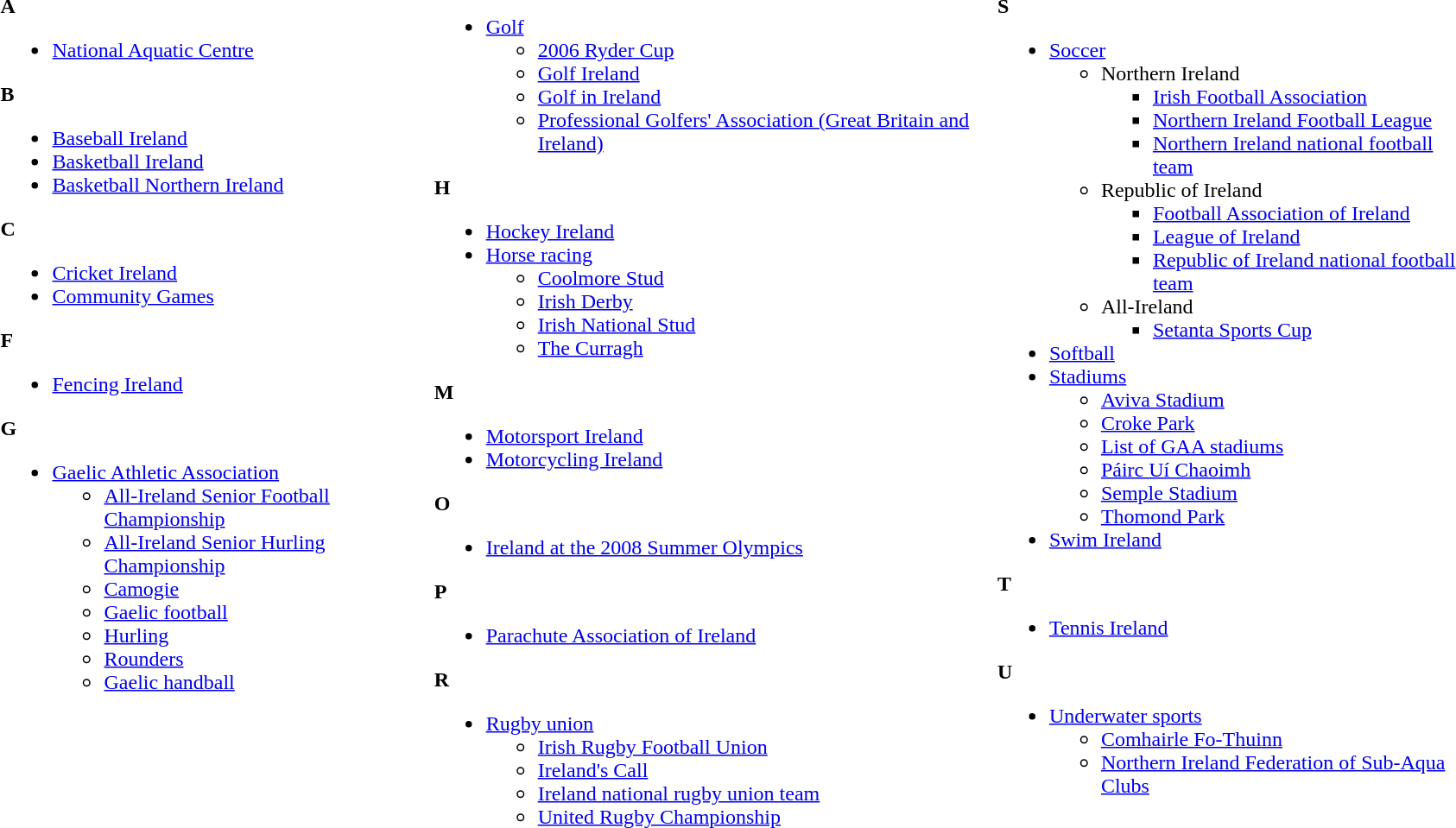<table width="90%">
<tr valign=top>
<td style= width="30%"><br><strong>A</strong><ul><li><a href='#'>National Aquatic Centre</a></li></ul><strong>B</strong><ul><li><a href='#'>Baseball Ireland</a></li><li><a href='#'>Basketball Ireland</a></li><li><a href='#'>Basketball Northern Ireland</a></li></ul><strong>C</strong><ul><li><a href='#'>Cricket Ireland</a></li><li><a href='#'>Community Games</a></li></ul><strong>F</strong><ul><li><a href='#'>Fencing Ireland</a></li></ul><strong>G</strong><ul><li><a href='#'>Gaelic Athletic Association</a><ul><li><a href='#'>All-Ireland Senior Football Championship</a></li><li><a href='#'>All-Ireland Senior Hurling Championship</a></li><li><a href='#'>Camogie</a></li><li><a href='#'>Gaelic football</a></li><li><a href='#'>Hurling</a></li><li><a href='#'>Rounders</a></li><li><a href='#'>Gaelic handball</a></li></ul></li></ul></td>
<td></td>
<td style= width="30%"><br><ul><li><a href='#'>Golf</a><ul><li><a href='#'>2006 Ryder Cup</a></li><li><a href='#'>Golf Ireland</a></li><li><a href='#'>Golf in Ireland</a></li><li><a href='#'>Professional Golfers' Association (Great Britain and Ireland)</a></li></ul></li></ul><strong>H</strong><ul><li><a href='#'>Hockey Ireland</a></li><li><a href='#'>Horse racing</a><ul><li><a href='#'>Coolmore Stud</a></li><li><a href='#'>Irish Derby</a></li><li><a href='#'>Irish National Stud</a></li><li><a href='#'>The Curragh</a></li></ul></li></ul><strong>M</strong><ul><li><a href='#'>Motorsport Ireland</a></li><li><a href='#'>Motorcycling Ireland</a></li></ul><strong>O</strong><ul><li><a href='#'>Ireland at the 2008 Summer Olympics</a></li></ul><strong>P</strong><ul><li><a href='#'>Parachute Association of Ireland</a></li></ul><strong>R</strong><ul><li><a href='#'>Rugby union</a><ul><li><a href='#'>Irish Rugby Football Union</a></li><li><a href='#'>Ireland's Call</a></li><li><a href='#'>Ireland national rugby union team</a></li><li><a href='#'>United Rugby Championship</a></li></ul></li></ul></td>
<td></td>
<td style= width="30%"><br><strong>S</strong><ul><li><a href='#'>Soccer</a><ul><li>Northern Ireland<ul><li><a href='#'>Irish Football Association</a></li><li><a href='#'>Northern Ireland Football League</a></li><li><a href='#'>Northern Ireland national football team</a></li></ul></li><li>Republic of Ireland<ul><li><a href='#'>Football Association of Ireland</a></li><li><a href='#'>League of Ireland</a></li><li><a href='#'>Republic of Ireland national football team</a></li></ul></li><li>All-Ireland<ul><li><a href='#'>Setanta Sports Cup</a></li></ul></li></ul></li><li><a href='#'>Softball</a></li><li><a href='#'>Stadiums</a><ul><li><a href='#'>Aviva Stadium</a></li><li><a href='#'>Croke Park</a></li><li><a href='#'>List of GAA stadiums</a></li><li><a href='#'>Páirc Uí Chaoimh</a></li><li><a href='#'>Semple Stadium</a></li><li><a href='#'>Thomond Park</a></li></ul></li><li><a href='#'>Swim Ireland</a></li></ul><strong>T</strong><ul><li><a href='#'>Tennis Ireland</a></li></ul><strong>U</strong><ul><li><a href='#'>Underwater sports</a><ul><li><a href='#'>Comhairle Fo-Thuinn</a></li><li><a href='#'>Northern Ireland Federation of Sub-Aqua Clubs</a></li></ul></li></ul></td>
</tr>
</table>
